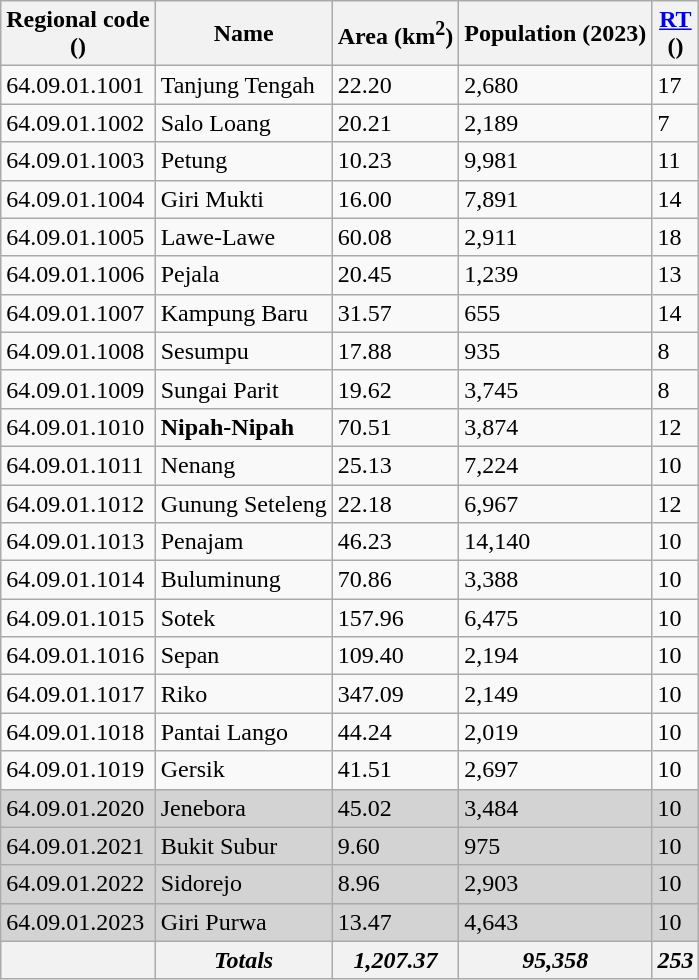<table class="wikitable sortable">
<tr>
<th>Regional code<br>()</th>
<th>Name</th>
<th>Area (km<sup>2</sup>)</th>
<th>Population (2023)</th>
<th><a href='#'>RT</a><br>()</th>
</tr>
<tr>
<td>64.09.01.1001</td>
<td>Tanjung Tengah</td>
<td>22.20</td>
<td>2,680</td>
<td>17</td>
</tr>
<tr>
<td>64.09.01.1002</td>
<td>Salo Loang</td>
<td>20.21</td>
<td>2,189</td>
<td>7</td>
</tr>
<tr>
<td>64.09.01.1003</td>
<td>Petung</td>
<td>10.23</td>
<td>9,981</td>
<td>11</td>
</tr>
<tr>
<td>64.09.01.1004</td>
<td>Giri Mukti</td>
<td>16.00</td>
<td>7,891</td>
<td>14</td>
</tr>
<tr>
<td>64.09.01.1005</td>
<td>Lawe-Lawe</td>
<td>60.08</td>
<td>2,911</td>
<td>18</td>
</tr>
<tr>
<td>64.09.01.1006</td>
<td>Pejala</td>
<td>20.45</td>
<td>1,239</td>
<td>13</td>
</tr>
<tr>
<td>64.09.01.1007</td>
<td>Kampung Baru</td>
<td>31.57</td>
<td>655</td>
<td>14</td>
</tr>
<tr>
<td>64.09.01.1008</td>
<td>Sesumpu</td>
<td>17.88</td>
<td>935</td>
<td>8</td>
</tr>
<tr>
<td>64.09.01.1009</td>
<td>Sungai Parit</td>
<td>19.62</td>
<td>3,745</td>
<td>8</td>
</tr>
<tr>
<td>64.09.01.1010</td>
<td><strong>Nipah-Nipah</strong></td>
<td>70.51</td>
<td>3,874</td>
<td>12</td>
</tr>
<tr>
<td>64.09.01.1011</td>
<td>Nenang</td>
<td>25.13</td>
<td>7,224</td>
<td>10</td>
</tr>
<tr>
<td>64.09.01.1012</td>
<td>Gunung Seteleng</td>
<td>22.18</td>
<td>6,967</td>
<td>12</td>
</tr>
<tr>
<td>64.09.01.1013</td>
<td>Penajam</td>
<td>46.23</td>
<td>14,140</td>
<td>10</td>
</tr>
<tr>
<td>64.09.01.1014</td>
<td>Buluminung</td>
<td>70.86</td>
<td>3,388</td>
<td>10</td>
</tr>
<tr>
<td>64.09.01.1015</td>
<td>Sotek</td>
<td>157.96</td>
<td>6,475</td>
<td>10</td>
</tr>
<tr>
<td>64.09.01.1016</td>
<td>Sepan</td>
<td>109.40</td>
<td>2,194</td>
<td>10</td>
</tr>
<tr>
<td>64.09.01.1017</td>
<td>Riko</td>
<td>347.09</td>
<td>2,149</td>
<td>10</td>
</tr>
<tr>
<td>64.09.01.1018</td>
<td>Pantai Lango</td>
<td>44.24</td>
<td>2,019</td>
<td>10</td>
</tr>
<tr>
<td>64.09.01.1019</td>
<td>Gersik</td>
<td>41.51</td>
<td>2,697</td>
<td>10</td>
</tr>
<tr style="background:lightgrey">
<td>64.09.01.2020</td>
<td>Jenebora</td>
<td>45.02</td>
<td>3,484</td>
<td>10</td>
</tr>
<tr style="background:lightgrey">
<td>64.09.01.2021</td>
<td>Bukit Subur</td>
<td>9.60</td>
<td>975</td>
<td>10</td>
</tr>
<tr style="background:lightgrey">
<td>64.09.01.2022</td>
<td>Sidorejo</td>
<td>8.96</td>
<td>2,903</td>
<td>10</td>
</tr>
<tr style="background:lightgrey">
<td>64.09.01.2023</td>
<td>Giri Purwa</td>
<td>13.47</td>
<td>4,643</td>
<td>10</td>
</tr>
<tr>
<th></th>
<th><em>Totals</em></th>
<th><em>1,207.37</em></th>
<th><em>95,358</em></th>
<th><em>253</em></th>
</tr>
</table>
